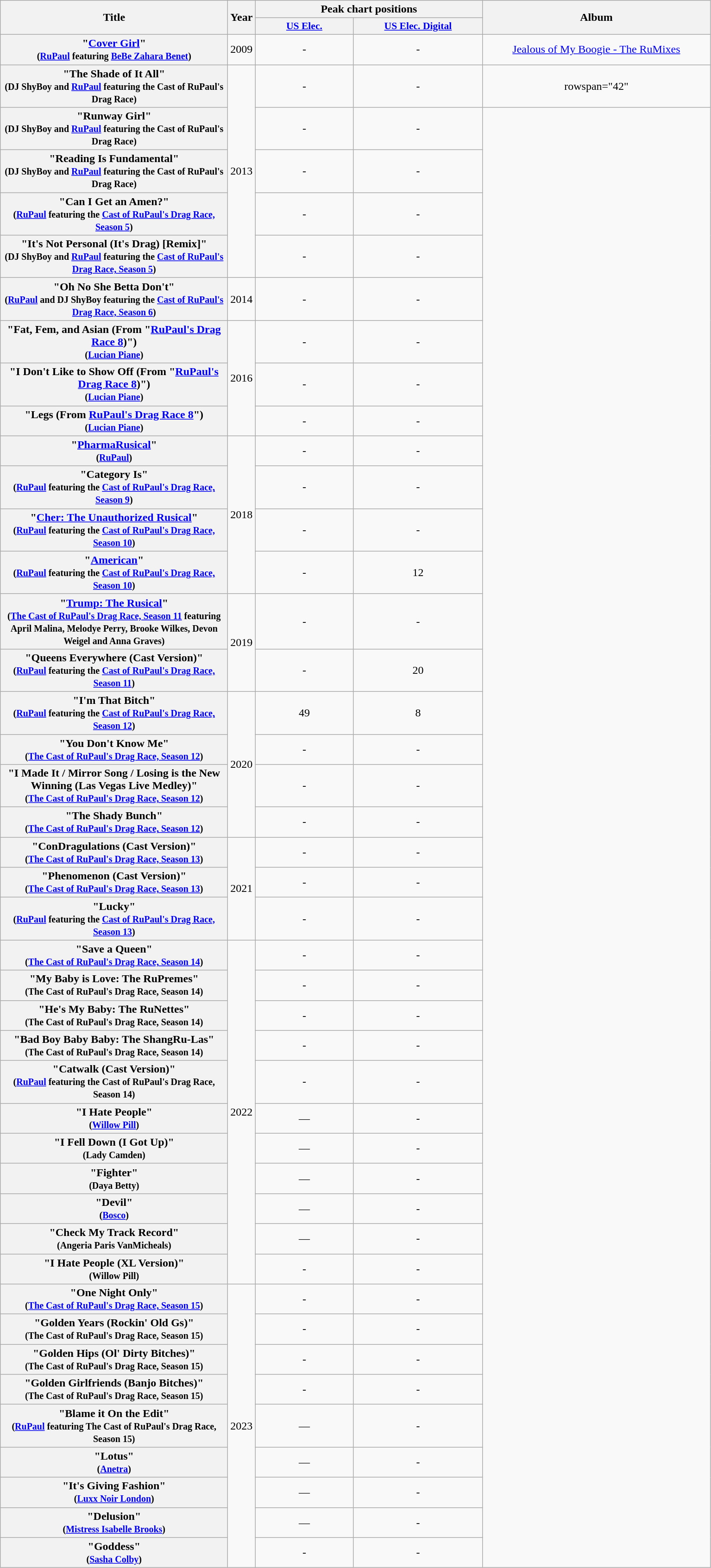<table class="wikitable plainrowheaders" style="text-align:center;">
<tr>
<th rowspan="2" style="width:20em;">Title</th>
<th rowspan="2" style="width:1em;">Year</th>
<th colspan="2" style="width:20em;">Peak chart positions</th>
<th rowspan="2" style="width:20em;">Album</th>
</tr>
<tr>
<th scope="col" style="width:2em;font-size:90%;"><a href='#'>US Elec.</a></th>
<th scope="col" style="width:2em;font-size:90%;"><a href='#'>US Elec. Digital</a></th>
</tr>
<tr>
<th scope="row">"<a href='#'>Cover Girl</a>"<br><small>(<a href='#'>RuPaul</a> featuring <a href='#'>BeBe Zahara Benet</a>)</small></th>
<td>2009</td>
<td>-</td>
<td>-</td>
<td><a href='#'>Jealous of My Boogie - The RuMixes</a></td>
</tr>
<tr>
<th scope="row">"The Shade of It All"<br><small>(DJ ShyBoy and <a href='#'>RuPaul</a> featuring the Cast of RuPaul's Drag Race)</small></th>
<td rowspan="5">2013</td>
<td>-</td>
<td>-</td>
<td>rowspan="42" </td>
</tr>
<tr>
<th scope="row">"Runway Girl"<br><small>(DJ ShyBoy and <a href='#'>RuPaul</a> featuring the Cast of RuPaul's Drag Race)</small></th>
<td>-</td>
<td>-</td>
</tr>
<tr>
<th scope="row">"Reading Is Fundamental"<br><small>(DJ ShyBoy and <a href='#'>RuPaul</a> featuring the Cast of RuPaul's Drag Race)</small></th>
<td>-</td>
<td>-</td>
</tr>
<tr>
<th scope="row">"Can I Get an Amen?"<br><small>(<a href='#'>RuPaul</a> featuring the <a href='#'>Cast of RuPaul's Drag Race, Season 5</a>)</small></th>
<td>-</td>
<td>-</td>
</tr>
<tr>
<th scope="row">"It's Not Personal (It's Drag) [Remix]"<br><small>(DJ ShyBoy and <a href='#'>RuPaul</a> featuring the <a href='#'>Cast of RuPaul's Drag Race, Season 5</a>)</small></th>
<td>-</td>
<td>-</td>
</tr>
<tr>
<th scope="row">"Oh No She Betta Don't"<br><small>(<a href='#'>RuPaul</a> and DJ ShyBoy featuring the <a href='#'>Cast of RuPaul's Drag Race, Season 6</a>)</small></th>
<td>2014</td>
<td>-</td>
<td>-</td>
</tr>
<tr>
<th scope="row">"Fat, Fem, and Asian (From "<a href='#'>RuPaul's Drag Race 8</a>)")<br><small>(<a href='#'>Lucian Piane</a>)</small></th>
<td rowspan="3">2016</td>
<td>-</td>
<td>-</td>
</tr>
<tr>
<th scope="row">"I Don't Like to Show Off (From "<a href='#'>RuPaul's Drag Race 8</a>)")<br><small>(<a href='#'>Lucian Piane</a>)</small></th>
<td>-</td>
<td>-</td>
</tr>
<tr>
<th scope="row">"Legs (From <a href='#'>RuPaul's Drag Race 8</a>")<br><small>(<a href='#'>Lucian Piane</a>)</small></th>
<td>-</td>
<td>-</td>
</tr>
<tr>
<th scope="row">"<a href='#'>PharmaRusical</a>"<br><small>(<a href='#'>RuPaul</a>)</small></th>
<td rowspan="4">2018</td>
<td>-</td>
<td>-</td>
</tr>
<tr>
<th scope="row">"Category Is"<br><small>(<a href='#'>RuPaul</a> featuring the <a href='#'>Cast of RuPaul's Drag Race, Season 9</a>)</small></th>
<td>-</td>
<td>-</td>
</tr>
<tr>
<th scope="row">"<a href='#'>Cher: The Unauthorized Rusical</a>"<br><small>(<a href='#'>RuPaul</a> featuring the <a href='#'>Cast of RuPaul's Drag Race, Season 10</a>)</small></th>
<td>-</td>
<td>-</td>
</tr>
<tr>
<th scope="row">"<a href='#'>American</a>"<br><small>(<a href='#'>RuPaul</a> featuring the <a href='#'>Cast of RuPaul's Drag Race, Season 10</a>)</small></th>
<td>-</td>
<td>12</td>
</tr>
<tr>
<th scope="row">"<a href='#'>Trump: The Rusical</a>"<br><small>(<a href='#'>The Cast of RuPaul's Drag Race, Season 11</a> featuring April Malina, Melodye Perry, Brooke Wilkes, Devon Weigel and Anna Graves)</small></th>
<td rowspan="2">2019</td>
<td>-</td>
<td>-</td>
</tr>
<tr>
<th scope="row">"Queens Everywhere (Cast Version)"<br><small>(<a href='#'>RuPaul</a> featuring the <a href='#'>Cast of RuPaul's Drag Race, Season 11</a>)</small></th>
<td>-</td>
<td>20</td>
</tr>
<tr>
<th scope="row">"I'm That Bitch"<br><small>(<a href='#'>RuPaul</a> featuring the <a href='#'>Cast of RuPaul's Drag Race, Season 12</a>)</small></th>
<td rowspan="4">2020</td>
<td>49</td>
<td>8</td>
</tr>
<tr>
<th scope="row">"You Don't Know Me"<br><small>(<a href='#'>The Cast of RuPaul's Drag Race, Season 12</a>)</small></th>
<td>-</td>
<td>-</td>
</tr>
<tr>
<th scope="row">"I Made It / Mirror Song / Losing is the New Winning (Las Vegas Live Medley)"<br><small>(<a href='#'>The Cast of RuPaul's Drag Race, Season 12</a>)</small></th>
<td>-</td>
<td>-</td>
</tr>
<tr>
<th scope="row">"The Shady Bunch"<br><small>(<a href='#'>The Cast of RuPaul's Drag Race, Season 12</a>)</small></th>
<td>-</td>
<td>-</td>
</tr>
<tr>
<th scope="row">"ConDragulations (Cast Version)"<br><small>(<a href='#'>The Cast of RuPaul's Drag Race, Season 13</a>)</small></th>
<td rowspan="3">2021</td>
<td>-</td>
<td>-</td>
</tr>
<tr>
<th scope="row">"Phenomenon (Cast Version)"<br><small>(<a href='#'>The Cast of RuPaul's Drag Race, Season 13</a>)</small></th>
<td>-</td>
<td>-</td>
</tr>
<tr>
<th scope="row">"Lucky" <br><small>(<a href='#'>RuPaul</a> featuring the <a href='#'>Cast of RuPaul's Drag Race, Season 13</a>)</small></th>
<td>-</td>
<td>-</td>
</tr>
<tr>
<th scope="row">"Save a Queen"<br><small>(<a href='#'>The Cast of RuPaul's Drag Race, Season 14</a>)</small></th>
<td rowspan="11">2022</td>
<td>-</td>
<td>-</td>
</tr>
<tr>
<th scope="row">"My Baby is Love: The RuPremes" <br><small>(The Cast of RuPaul's Drag Race, Season 14)</small></th>
<td>-</td>
<td>-</td>
</tr>
<tr>
<th scope="row">"He's My Baby: The RuNettes" <br><small>(The Cast of RuPaul's Drag Race, Season 14)</small></th>
<td>-</td>
<td>-</td>
</tr>
<tr>
<th scope="row">"Bad Boy Baby Baby: The ShangRu-Las" <br><small>(The Cast of RuPaul's Drag Race, Season 14)</small></th>
<td>-</td>
<td>-</td>
</tr>
<tr>
<th scope="row">"Catwalk (Cast Version)" <br><small>(<a href='#'>RuPaul</a> featuring the Cast of RuPaul's Drag Race, Season 14)</small></th>
<td>-</td>
<td>-</td>
</tr>
<tr>
<th scope="row">"I Hate People"<br><small>(<a href='#'>Willow Pill</a>)</small></th>
<td>—</td>
<td>-</td>
</tr>
<tr>
<th scope="row">"I Fell Down (I Got Up)"<br><small>(Lady Camden)</small></th>
<td>—</td>
<td>-</td>
</tr>
<tr>
<th scope="row">"Fighter"<br><small>(Daya Betty)</small></th>
<td>—</td>
<td>-</td>
</tr>
<tr>
<th scope="row">"Devil"<br><small>(<a href='#'>Bosco</a>)</small></th>
<td>—</td>
<td>-</td>
</tr>
<tr>
<th scope="row">"Check My Track Record"<br><small>(Angeria Paris VanMicheals)</small></th>
<td>—</td>
<td>-</td>
</tr>
<tr>
<th scope="row">"I Hate People (XL Version)"<br><small>(Willow Pill)</small></th>
<td>-</td>
<td>-</td>
</tr>
<tr>
<th scope="row">"One Night Only" <br><small>(<a href='#'>The Cast of RuPaul's Drag Race, Season 15</a>)</small></th>
<td rowspan="9">2023</td>
<td>-</td>
<td>-</td>
</tr>
<tr>
<th scope="row">"Golden Years (Rockin' Old Gs)" <br><small>(The Cast of RuPaul's Drag Race, Season 15)</small></th>
<td>-</td>
<td>-</td>
</tr>
<tr>
<th scope="row">"Golden Hips (Ol' Dirty Bitches)" <br><small>(The Cast of RuPaul's Drag Race, Season 15)</small></th>
<td>-</td>
<td>-</td>
</tr>
<tr>
<th scope="row">"Golden Girlfriends (Banjo Bitches)" <br><small>(The Cast of RuPaul's Drag Race, Season 15)</small></th>
<td>-</td>
<td>-</td>
</tr>
<tr>
<th scope="row">"Blame it On the Edit"<br><small>(<a href='#'>RuPaul</a> featuring The Cast of RuPaul's Drag Race, Season 15)</small></th>
<td>—</td>
<td>-</td>
</tr>
<tr>
<th scope="row">"Lotus"<br><small>(<a href='#'>Anetra</a>)</small></th>
<td>—</td>
<td>-</td>
</tr>
<tr>
<th scope="row">"It's Giving Fashion"<br><small>(<a href='#'>Luxx Noir London</a>)</small></th>
<td>—</td>
<td>-</td>
</tr>
<tr>
<th scope="row">"Delusion"<br><small>(<a href='#'>Mistress Isabelle Brooks</a>)</small></th>
<td>—</td>
<td>-</td>
</tr>
<tr>
<th scope="row">"Goddess"<br><small>(<a href='#'>Sasha Colby</a>)</small></th>
<td>-</td>
<td>-</td>
</tr>
</table>
